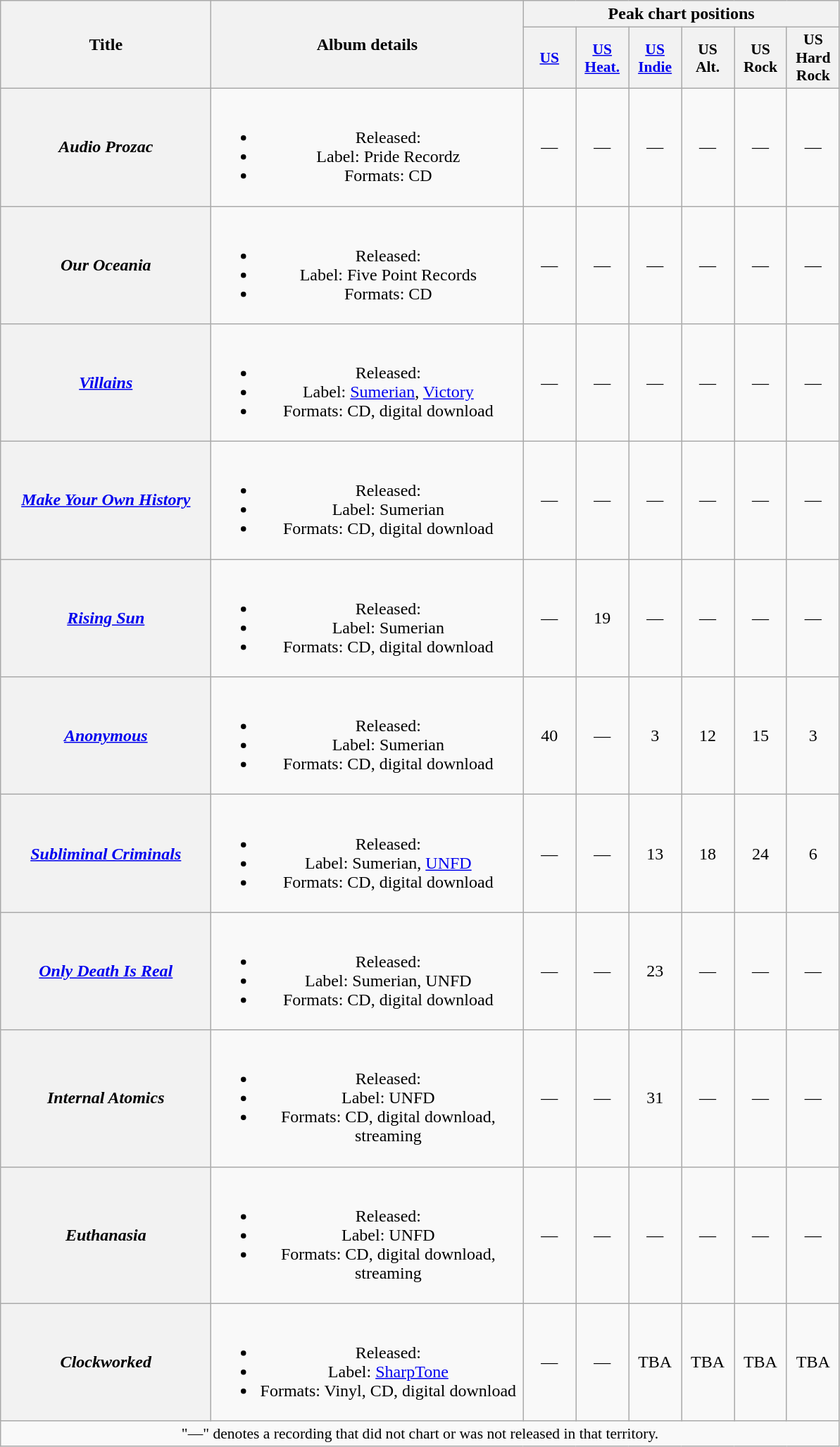<table class="wikitable plainrowheaders" style="text-align:center;">
<tr>
<th scope="col" rowspan="2" style="width:12em;">Title</th>
<th scope="col" rowspan="2" style="width:18em;">Album details</th>
<th scope="col" colspan="10">Peak chart positions</th>
</tr>
<tr>
<th scope="col" style="width:3em;font-size:90%;"><a href='#'>US</a><br></th>
<th scope="col" style="width:3em;font-size:90%;"><a href='#'>US<br>Heat.</a><br></th>
<th scope="col" style="width:3em;font-size:90%;"><a href='#'>US<br>Indie</a><br></th>
<th scope="col" style="width:3em;font-size:90%;">US<br>Alt.<br></th>
<th scope="col" style="width:3em;font-size:90%;">US<br>Rock<br></th>
<th scope="col" style="width:3em;font-size:90%;">US<br>Hard Rock<br></th>
</tr>
<tr>
<th scope="row"><em>Audio Prozac</em></th>
<td><br><ul><li>Released: </li><li>Label: Pride Recordz</li><li>Formats: CD</li></ul></td>
<td>—</td>
<td>—</td>
<td>—</td>
<td>—</td>
<td>—</td>
<td>—</td>
</tr>
<tr>
<th scope="row"><em>Our Oceania</em></th>
<td><br><ul><li>Released: </li><li>Label: Five Point Records</li><li>Formats: CD</li></ul></td>
<td>—</td>
<td>—</td>
<td>—</td>
<td>—</td>
<td>—</td>
<td>—</td>
</tr>
<tr>
<th scope="row"><em><a href='#'>Villains</a></em></th>
<td><br><ul><li>Released: </li><li>Label: <a href='#'>Sumerian</a>, <a href='#'>Victory</a></li><li>Formats: CD, digital download</li></ul></td>
<td>—</td>
<td>—</td>
<td>—</td>
<td>—</td>
<td>—</td>
<td>—</td>
</tr>
<tr>
<th scope="row"><em><a href='#'>Make Your Own History</a></em></th>
<td><br><ul><li>Released: </li><li>Label: Sumerian</li><li>Formats: CD, digital download</li></ul></td>
<td>—</td>
<td>—</td>
<td>—</td>
<td>—</td>
<td>—</td>
<td>—</td>
</tr>
<tr>
<th scope="row"><em><a href='#'>Rising Sun</a></em></th>
<td><br><ul><li>Released: </li><li>Label: Sumerian</li><li>Formats: CD, digital download</li></ul></td>
<td>—</td>
<td>19</td>
<td>—</td>
<td>—</td>
<td>—</td>
<td>—</td>
</tr>
<tr>
<th scope="row"><em><a href='#'>Anonymous</a></em></th>
<td><br><ul><li>Released: </li><li>Label: Sumerian</li><li>Formats: CD, digital download</li></ul></td>
<td>40</td>
<td>—</td>
<td>3</td>
<td>12</td>
<td>15</td>
<td>3</td>
</tr>
<tr>
<th scope="row"><em><a href='#'>Subliminal Criminals</a></em></th>
<td><br><ul><li>Released: </li><li>Label: Sumerian, <a href='#'>UNFD</a></li><li>Formats: CD, digital download</li></ul></td>
<td>—</td>
<td>—</td>
<td>13</td>
<td>18</td>
<td>24</td>
<td>6</td>
</tr>
<tr>
<th scope="row"><em><a href='#'>Only Death Is Real</a></em></th>
<td><br><ul><li>Released: </li><li>Label: Sumerian, UNFD</li><li>Formats: CD, digital download</li></ul></td>
<td>—</td>
<td>—</td>
<td>23</td>
<td>—</td>
<td>—</td>
<td>—</td>
</tr>
<tr>
<th scope="row"><em>Internal Atomics</em></th>
<td><br><ul><li>Released: </li><li>Label: UNFD</li><li>Formats: CD, digital download, streaming</li></ul></td>
<td>—</td>
<td>—</td>
<td>31</td>
<td>—</td>
<td>—</td>
<td>—</td>
</tr>
<tr>
<th scope="row"><em>Euthanasia</em></th>
<td><br><ul><li>Released: </li><li>Label: UNFD</li><li>Formats: CD, digital download, streaming</li></ul></td>
<td>—</td>
<td>—</td>
<td>—</td>
<td>—</td>
<td>—</td>
<td>—</td>
</tr>
<tr>
<th scope="row"><em>Clockworked</em></th>
<td><br><ul><li>Released: </li><li>Label: <a href='#'>SharpTone</a></li><li>Formats: Vinyl, CD, digital download</li></ul></td>
<td>—</td>
<td>—</td>
<td>TBA</td>
<td>TBA</td>
<td>TBA</td>
<td>TBA</td>
</tr>
<tr>
<td colspan="15" style="font-size:90%">"—" denotes a recording that did not chart or was not released in that territory.</td>
</tr>
</table>
